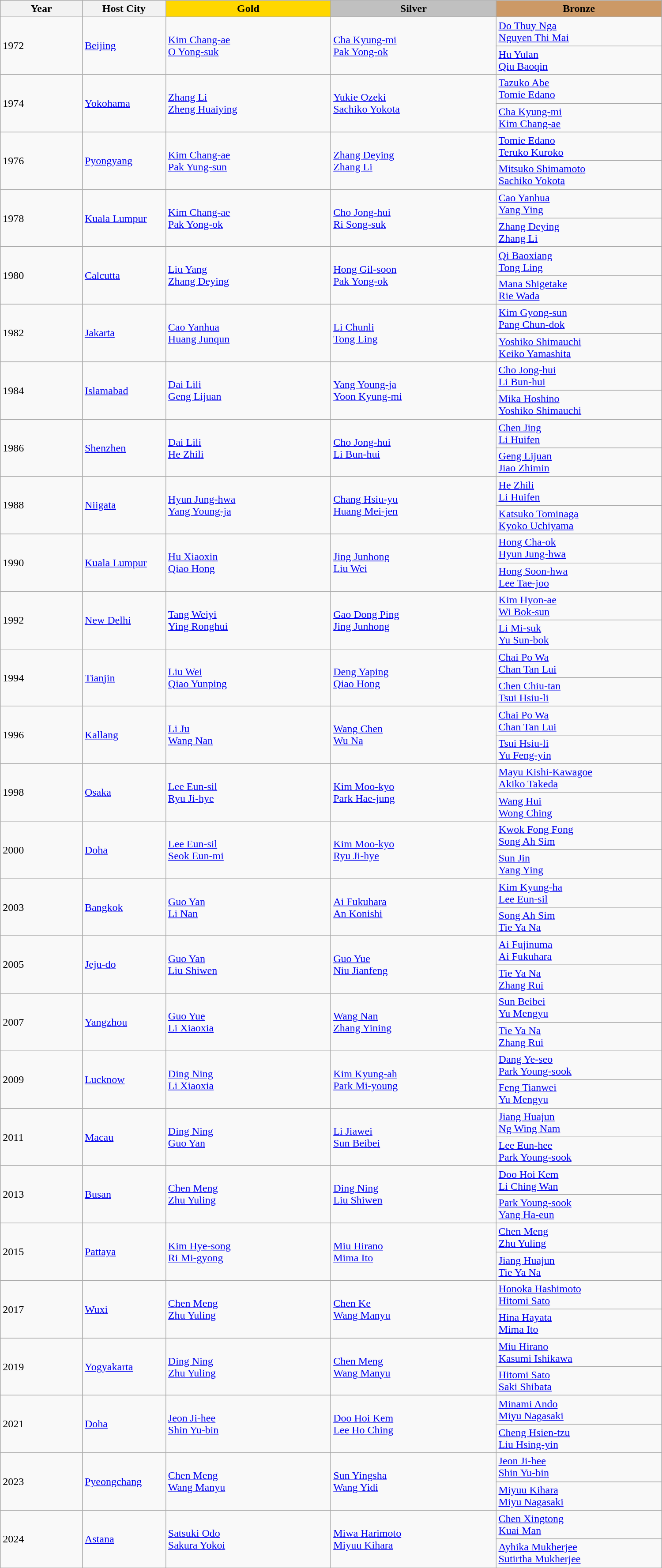<table class="wikitable" style="text-align:left; width:1000px;">
<tr>
<th width="120">Year</th>
<th width="120">Host City</th>
<th width="250" style="background-color: gold">Gold</th>
<th width="250" style="background-color: silver">Silver</th>
<th width="250" style="background-color: #cc9966">Bronze</th>
</tr>
<tr>
<td rowspan=2>1972</td>
<td rowspan=2><a href='#'>Beijing</a></td>
<td rowspan=2> <a href='#'>Kim Chang-ae</a><br> <a href='#'>O Yong-suk</a></td>
<td rowspan=2> <a href='#'>Cha Kyung-mi</a><br> <a href='#'>Pak Yong-ok</a></td>
<td> <a href='#'>Do Thuy Nga</a><br> <a href='#'>Nguyen Thi Mai</a></td>
</tr>
<tr>
<td> <a href='#'>Hu Yulan</a><br> <a href='#'>Qiu Baoqin</a></td>
</tr>
<tr>
<td rowspan=2>1974</td>
<td rowspan=2><a href='#'>Yokohama</a></td>
<td rowspan=2> <a href='#'>Zhang Li</a><br> <a href='#'>Zheng Huaiying</a></td>
<td rowspan=2> <a href='#'>Yukie Ozeki</a><br> <a href='#'>Sachiko Yokota</a></td>
<td> <a href='#'>Tazuko Abe</a><br> <a href='#'>Tomie Edano</a></td>
</tr>
<tr>
<td> <a href='#'>Cha Kyung-mi</a><br> <a href='#'>Kim Chang-ae</a></td>
</tr>
<tr>
<td rowspan=2>1976</td>
<td rowspan=2><a href='#'>Pyongyang</a></td>
<td rowspan=2> <a href='#'>Kim Chang-ae</a><br> <a href='#'>Pak Yung-sun</a></td>
<td rowspan=2> <a href='#'>Zhang Deying</a><br> <a href='#'>Zhang Li</a></td>
<td> <a href='#'>Tomie Edano</a><br> <a href='#'>Teruko Kuroko</a></td>
</tr>
<tr>
<td> <a href='#'>Mitsuko Shimamoto</a><br> <a href='#'>Sachiko Yokota</a></td>
</tr>
<tr>
<td rowspan=2>1978</td>
<td rowspan=2><a href='#'>Kuala Lumpur</a></td>
<td rowspan=2> <a href='#'>Kim Chang-ae</a><br> <a href='#'>Pak Yong-ok</a></td>
<td rowspan=2> <a href='#'>Cho Jong-hui</a><br> <a href='#'>Ri Song-suk</a></td>
<td> <a href='#'>Cao Yanhua</a><br> <a href='#'>Yang Ying</a></td>
</tr>
<tr>
<td> <a href='#'>Zhang Deying</a><br> <a href='#'>Zhang Li</a></td>
</tr>
<tr>
<td rowspan=2>1980</td>
<td rowspan=2><a href='#'>Calcutta</a></td>
<td rowspan=2> <a href='#'>Liu Yang</a><br> <a href='#'>Zhang Deying</a></td>
<td rowspan=2> <a href='#'>Hong Gil-soon</a><br> <a href='#'>Pak Yong-ok</a></td>
<td> <a href='#'>Qi Baoxiang</a><br> <a href='#'>Tong Ling</a></td>
</tr>
<tr>
<td> <a href='#'>Mana Shigetake</a><br> <a href='#'>Rie Wada</a></td>
</tr>
<tr>
<td rowspan=2>1982</td>
<td rowspan=2><a href='#'>Jakarta</a></td>
<td rowspan=2> <a href='#'>Cao Yanhua</a><br> <a href='#'>Huang Junqun</a></td>
<td rowspan=2> <a href='#'>Li Chunli</a><br> <a href='#'>Tong Ling</a></td>
<td> <a href='#'>Kim Gyong-sun</a><br> <a href='#'>Pang Chun-dok</a></td>
</tr>
<tr>
<td> <a href='#'>Yoshiko Shimauchi</a><br> <a href='#'>Keiko Yamashita</a></td>
</tr>
<tr>
<td rowspan=2>1984</td>
<td rowspan=2><a href='#'>Islamabad</a></td>
<td rowspan=2> <a href='#'>Dai Lili</a><br> <a href='#'>Geng Lijuan</a></td>
<td rowspan=2> <a href='#'>Yang Young-ja</a><br> <a href='#'>Yoon Kyung-mi</a></td>
<td> <a href='#'>Cho Jong-hui</a><br> <a href='#'>Li Bun-hui</a></td>
</tr>
<tr>
<td> <a href='#'>Mika Hoshino</a><br> <a href='#'>Yoshiko Shimauchi</a></td>
</tr>
<tr>
<td rowspan=2>1986</td>
<td rowspan=2><a href='#'>Shenzhen</a></td>
<td rowspan=2> <a href='#'>Dai Lili</a><br> <a href='#'>He Zhili</a></td>
<td rowspan=2> <a href='#'>Cho Jong-hui</a><br> <a href='#'>Li Bun-hui</a></td>
<td> <a href='#'>Chen Jing</a><br> <a href='#'>Li Huifen</a></td>
</tr>
<tr>
<td> <a href='#'>Geng Lijuan</a><br> <a href='#'>Jiao Zhimin</a></td>
</tr>
<tr>
<td rowspan=2>1988</td>
<td rowspan=2><a href='#'>Niigata</a></td>
<td rowspan=2> <a href='#'>Hyun Jung-hwa</a><br> <a href='#'>Yang Young-ja</a></td>
<td rowspan=2> <a href='#'>Chang Hsiu-yu</a><br> <a href='#'>Huang Mei-jen</a></td>
<td> <a href='#'>He Zhili</a><br> <a href='#'>Li Huifen</a></td>
</tr>
<tr>
<td> <a href='#'>Katsuko Tominaga</a><br> <a href='#'>Kyoko Uchiyama</a></td>
</tr>
<tr>
<td rowspan=2>1990</td>
<td rowspan=2><a href='#'>Kuala Lumpur</a></td>
<td rowspan=2> <a href='#'>Hu Xiaoxin</a><br> <a href='#'>Qiao Hong</a></td>
<td rowspan=2> <a href='#'>Jing Junhong</a><br> <a href='#'>Liu Wei</a></td>
<td> <a href='#'>Hong Cha-ok</a><br> <a href='#'>Hyun Jung-hwa</a></td>
</tr>
<tr>
<td> <a href='#'>Hong Soon-hwa</a><br> <a href='#'>Lee Tae-joo</a></td>
</tr>
<tr>
<td rowspan=2>1992</td>
<td rowspan=2><a href='#'>New Delhi</a></td>
<td rowspan=2> <a href='#'>Tang Weiyi</a><br> <a href='#'>Ying Ronghui</a></td>
<td rowspan=2> <a href='#'>Gao Dong Ping</a><br> <a href='#'>Jing Junhong</a></td>
<td> <a href='#'>Kim Hyon-ae</a><br> <a href='#'>Wi Bok-sun</a></td>
</tr>
<tr>
<td> <a href='#'>Li Mi-suk</a><br> <a href='#'>Yu Sun-bok</a></td>
</tr>
<tr>
<td rowspan=2>1994</td>
<td rowspan=2><a href='#'>Tianjin</a></td>
<td rowspan=2> <a href='#'>Liu Wei</a><br> <a href='#'>Qiao Yunping</a></td>
<td rowspan=2> <a href='#'>Deng Yaping</a><br> <a href='#'>Qiao Hong</a></td>
<td> <a href='#'>Chai Po Wa</a><br> <a href='#'>Chan Tan Lui</a></td>
</tr>
<tr>
<td> <a href='#'>Chen Chiu-tan</a><br> <a href='#'>Tsui Hsiu-li</a></td>
</tr>
<tr>
<td rowspan=2>1996</td>
<td rowspan=2><a href='#'>Kallang</a></td>
<td rowspan=2> <a href='#'>Li Ju</a><br> <a href='#'>Wang Nan</a></td>
<td rowspan=2> <a href='#'>Wang Chen</a><br> <a href='#'>Wu Na</a></td>
<td> <a href='#'>Chai Po Wa</a><br> <a href='#'>Chan Tan Lui</a></td>
</tr>
<tr>
<td> <a href='#'>Tsui Hsiu-li</a><br> <a href='#'>Yu Feng-yin</a></td>
</tr>
<tr>
<td rowspan=2>1998</td>
<td rowspan=2><a href='#'>Osaka</a></td>
<td rowspan=2> <a href='#'>Lee Eun-sil</a><br> <a href='#'>Ryu Ji-hye</a></td>
<td rowspan=2> <a href='#'>Kim Moo-kyo</a><br> <a href='#'>Park Hae-jung</a></td>
<td> <a href='#'>Mayu Kishi-Kawagoe</a><br> <a href='#'>Akiko Takeda</a></td>
</tr>
<tr>
<td> <a href='#'>Wang Hui</a><br> <a href='#'>Wong Ching</a></td>
</tr>
<tr>
<td rowspan=2>2000</td>
<td rowspan=2><a href='#'>Doha</a></td>
<td rowspan=2> <a href='#'>Lee Eun-sil</a><br> <a href='#'>Seok Eun-mi</a></td>
<td rowspan=2> <a href='#'>Kim Moo-kyo</a><br> <a href='#'>Ryu Ji-hye</a></td>
<td> <a href='#'>Kwok Fong Fong</a><br> <a href='#'>Song Ah Sim</a></td>
</tr>
<tr>
<td> <a href='#'>Sun Jin</a><br> <a href='#'>Yang Ying</a></td>
</tr>
<tr>
<td rowspan=2>2003</td>
<td rowspan=2><a href='#'>Bangkok</a></td>
<td rowspan=2> <a href='#'>Guo Yan</a><br> <a href='#'>Li Nan</a></td>
<td rowspan=2> <a href='#'>Ai Fukuhara</a><br> <a href='#'>An Konishi</a></td>
<td> <a href='#'>Kim Kyung-ha</a><br> <a href='#'>Lee Eun-sil</a></td>
</tr>
<tr>
<td> <a href='#'>Song Ah Sim</a><br> <a href='#'>Tie Ya Na</a></td>
</tr>
<tr>
<td rowspan=2>2005</td>
<td rowspan=2><a href='#'>Jeju-do</a></td>
<td rowspan=2> <a href='#'>Guo Yan</a><br> <a href='#'>Liu Shiwen</a></td>
<td rowspan=2> <a href='#'>Guo Yue</a><br> <a href='#'>Niu Jianfeng</a></td>
<td> <a href='#'>Ai Fujinuma</a><br> <a href='#'>Ai Fukuhara</a></td>
</tr>
<tr>
<td> <a href='#'>Tie Ya Na</a><br> <a href='#'>Zhang Rui</a></td>
</tr>
<tr>
<td rowspan=2>2007</td>
<td rowspan=2><a href='#'>Yangzhou</a></td>
<td rowspan=2> <a href='#'>Guo Yue</a><br> <a href='#'>Li Xiaoxia</a></td>
<td rowspan=2> <a href='#'>Wang Nan</a><br> <a href='#'>Zhang Yining</a></td>
<td> <a href='#'>Sun Beibei</a><br> <a href='#'>Yu Mengyu</a></td>
</tr>
<tr>
<td> <a href='#'>Tie Ya Na</a><br> <a href='#'>Zhang Rui</a></td>
</tr>
<tr>
<td rowspan=2>2009</td>
<td rowspan=2><a href='#'>Lucknow</a></td>
<td rowspan=2> <a href='#'>Ding Ning</a><br> <a href='#'>Li Xiaoxia</a></td>
<td rowspan=2> <a href='#'>Kim Kyung-ah</a><br> <a href='#'>Park Mi-young</a></td>
<td> <a href='#'>Dang Ye-seo</a><br> <a href='#'>Park Young-sook</a></td>
</tr>
<tr>
<td> <a href='#'>Feng Tianwei</a><br> <a href='#'>Yu Mengyu</a></td>
</tr>
<tr>
<td rowspan=2>2011</td>
<td rowspan=2><a href='#'>Macau</a></td>
<td rowspan=2> <a href='#'>Ding Ning</a><br> <a href='#'>Guo Yan</a></td>
<td rowspan=2> <a href='#'>Li Jiawei</a><br> <a href='#'>Sun Beibei</a></td>
<td> <a href='#'>Jiang Huajun</a><br> <a href='#'>Ng Wing Nam</a></td>
</tr>
<tr>
<td> <a href='#'>Lee Eun-hee</a><br> <a href='#'>Park Young-sook</a></td>
</tr>
<tr>
<td rowspan=2>2013</td>
<td rowspan=2><a href='#'>Busan</a></td>
<td rowspan=2> <a href='#'>Chen Meng</a><br> <a href='#'>Zhu Yuling</a></td>
<td rowspan=2> <a href='#'>Ding Ning</a><br> <a href='#'>Liu Shiwen</a></td>
<td> <a href='#'>Doo Hoi Kem</a><br> <a href='#'>Li Ching Wan</a></td>
</tr>
<tr>
<td> <a href='#'>Park Young-sook</a><br> <a href='#'>Yang Ha-eun</a></td>
</tr>
<tr>
<td rowspan=2>2015</td>
<td rowspan=2><a href='#'>Pattaya</a></td>
<td rowspan=2> <a href='#'>Kim Hye-song</a><br> <a href='#'>Ri Mi-gyong</a></td>
<td rowspan=2> <a href='#'>Miu Hirano</a><br> <a href='#'>Mima Ito</a></td>
<td> <a href='#'>Chen Meng</a><br> <a href='#'>Zhu Yuling</a></td>
</tr>
<tr>
<td> <a href='#'>Jiang Huajun</a><br> <a href='#'>Tie Ya Na</a></td>
</tr>
<tr>
<td rowspan=2>2017</td>
<td rowspan=2><a href='#'>Wuxi</a></td>
<td rowspan=2> <a href='#'>Chen Meng</a><br> <a href='#'>Zhu Yuling</a></td>
<td rowspan=2> <a href='#'>Chen Ke</a><br> <a href='#'>Wang Manyu</a></td>
<td> <a href='#'>Honoka Hashimoto</a><br> <a href='#'>Hitomi Sato</a></td>
</tr>
<tr>
<td> <a href='#'>Hina Hayata</a><br> <a href='#'>Mima Ito</a></td>
</tr>
<tr>
<td rowspan=2>2019</td>
<td rowspan=2><a href='#'>Yogyakarta</a></td>
<td rowspan=2> <a href='#'>Ding Ning</a><br> <a href='#'>Zhu Yuling</a></td>
<td rowspan=2> <a href='#'>Chen Meng</a><br> <a href='#'>Wang Manyu</a></td>
<td> <a href='#'>Miu Hirano</a><br> <a href='#'>Kasumi Ishikawa</a></td>
</tr>
<tr>
<td> <a href='#'>Hitomi Sato</a><br> <a href='#'>Saki Shibata</a></td>
</tr>
<tr>
<td rowspan=2>2021</td>
<td rowspan=2><a href='#'>Doha</a></td>
<td rowspan=2> <a href='#'>Jeon Ji-hee</a><br> <a href='#'>Shin Yu-bin</a></td>
<td rowspan=2> <a href='#'>Doo Hoi Kem</a><br> <a href='#'>Lee Ho Ching</a></td>
<td> <a href='#'>Minami Ando</a><br> <a href='#'>Miyu Nagasaki</a></td>
</tr>
<tr>
<td> <a href='#'>Cheng Hsien-tzu</a><br> <a href='#'>Liu Hsing-yin</a></td>
</tr>
<tr>
<td rowspan=2>2023</td>
<td rowspan=2><a href='#'>Pyeongchang</a></td>
<td rowspan=2> <a href='#'>Chen Meng</a><br> <a href='#'>Wang Manyu</a></td>
<td rowspan=2> <a href='#'>Sun Yingsha</a><br> <a href='#'>Wang Yidi</a></td>
<td> <a href='#'>Jeon Ji-hee</a><br> <a href='#'>Shin Yu-bin</a></td>
</tr>
<tr>
<td> <a href='#'>Miyuu Kihara</a><br> <a href='#'>Miyu Nagasaki</a></td>
</tr>
<tr>
<td rowspan=2>2024</td>
<td rowspan=2><a href='#'>Astana</a></td>
<td rowspan=2> <a href='#'>Satsuki Odo</a> <br> <a href='#'>Sakura Yokoi</a></td>
<td rowspan=2> <a href='#'>Miwa Harimoto</a><br> <a href='#'>Miyuu Kihara</a></td>
<td> <a href='#'>Chen Xingtong</a><br> <a href='#'>Kuai Man</a></td>
</tr>
<tr>
<td> <a href='#'>Ayhika Mukherjee</a><br> <a href='#'>Sutirtha Mukherjee</a></td>
</tr>
</table>
